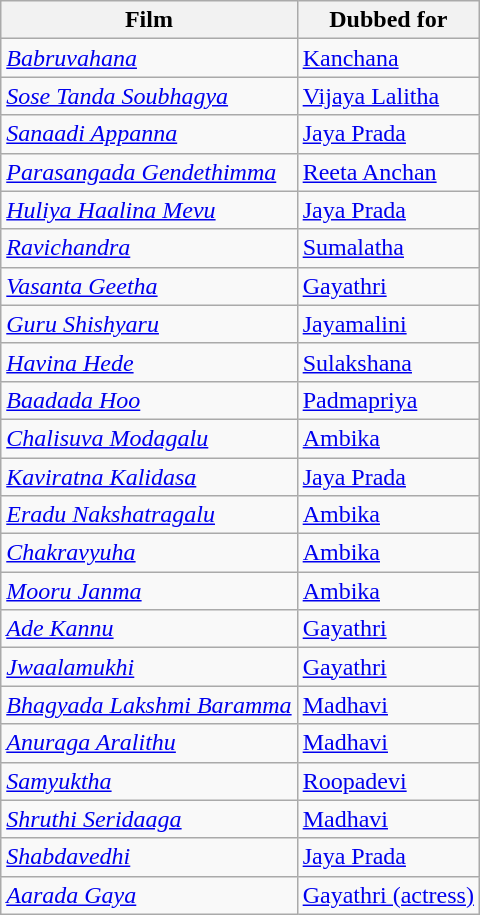<table class="wikitable sortable">
<tr>
<th>Film</th>
<th>Dubbed for</th>
</tr>
<tr>
<td><em><a href='#'>Babruvahana</a></em></td>
<td><a href='#'>Kanchana</a></td>
</tr>
<tr>
<td><em><a href='#'>Sose Tanda Soubhagya</a></em></td>
<td><a href='#'>Vijaya Lalitha</a></td>
</tr>
<tr>
<td><em><a href='#'>Sanaadi Appanna</a></em></td>
<td><a href='#'>Jaya Prada</a></td>
</tr>
<tr>
<td><em><a href='#'>Parasangada Gendethimma</a></em></td>
<td><a href='#'>Reeta Anchan</a></td>
</tr>
<tr>
<td><em><a href='#'>Huliya Haalina Mevu</a></em></td>
<td><a href='#'>Jaya Prada</a></td>
</tr>
<tr>
<td><em><a href='#'>Ravichandra</a></em></td>
<td><a href='#'>Sumalatha</a></td>
</tr>
<tr>
<td><em><a href='#'>Vasanta Geetha</a></em></td>
<td><a href='#'>Gayathri</a></td>
</tr>
<tr>
<td><em><a href='#'>Guru Shishyaru</a></em></td>
<td><a href='#'>Jayamalini</a></td>
</tr>
<tr>
<td><em><a href='#'>Havina Hede</a></em></td>
<td><a href='#'>Sulakshana</a></td>
</tr>
<tr>
<td><em><a href='#'>Baadada Hoo</a></em></td>
<td><a href='#'>Padmapriya</a></td>
</tr>
<tr>
<td><em><a href='#'>Chalisuva Modagalu</a></em></td>
<td><a href='#'>Ambika</a></td>
</tr>
<tr>
<td><em><a href='#'>Kaviratna Kalidasa</a></em></td>
<td><a href='#'>Jaya Prada</a></td>
</tr>
<tr>
<td><em><a href='#'>Eradu Nakshatragalu</a></em></td>
<td><a href='#'>Ambika</a></td>
</tr>
<tr>
<td><em><a href='#'>Chakravyuha</a></em></td>
<td><a href='#'>Ambika</a></td>
</tr>
<tr>
<td><em><a href='#'>Mooru Janma</a></em></td>
<td><a href='#'>Ambika</a></td>
</tr>
<tr>
<td><em><a href='#'>Ade Kannu</a></em></td>
<td><a href='#'>Gayathri</a></td>
</tr>
<tr>
<td><em><a href='#'>Jwaalamukhi</a></em></td>
<td><a href='#'>Gayathri</a></td>
</tr>
<tr>
<td><em><a href='#'>Bhagyada Lakshmi Baramma</a></em></td>
<td><a href='#'>Madhavi</a></td>
</tr>
<tr>
<td><em><a href='#'>Anuraga Aralithu</a></em></td>
<td><a href='#'>Madhavi</a></td>
</tr>
<tr>
<td><em><a href='#'>Samyuktha</a></em></td>
<td><a href='#'>Roopadevi</a></td>
</tr>
<tr>
<td><em><a href='#'>Shruthi Seridaaga</a></em></td>
<td><a href='#'>Madhavi</a></td>
</tr>
<tr>
<td><em><a href='#'>Shabdavedhi</a></em></td>
<td><a href='#'>Jaya Prada</a></td>
</tr>
<tr>
<td><em><a href='#'>Aarada Gaya</a></em></td>
<td><a href='#'>Gayathri (actress)</a></td>
</tr>
</table>
